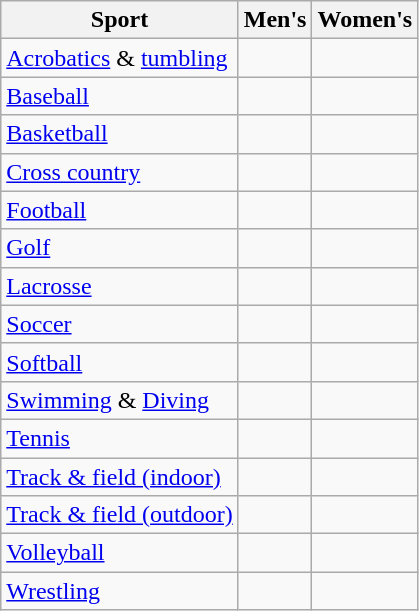<table class="wikitable" style=>
<tr>
<th>Sport</th>
<th>Men's</th>
<th>Women's</th>
</tr>
<tr>
<td><a href='#'>Acrobatics</a> & <a href='#'>tumbling</a></td>
<td></td>
<td></td>
</tr>
<tr>
<td><a href='#'>Baseball</a></td>
<td></td>
<td></td>
</tr>
<tr>
<td><a href='#'>Basketball</a></td>
<td></td>
<td></td>
</tr>
<tr>
<td><a href='#'>Cross country</a></td>
<td></td>
<td></td>
</tr>
<tr>
<td><a href='#'>Football</a></td>
<td></td>
<td></td>
</tr>
<tr>
<td><a href='#'>Golf</a></td>
<td></td>
<td></td>
</tr>
<tr>
<td><a href='#'>Lacrosse</a></td>
<td></td>
<td></td>
</tr>
<tr>
<td><a href='#'>Soccer</a></td>
<td></td>
<td></td>
</tr>
<tr>
<td><a href='#'>Softball</a></td>
<td></td>
<td></td>
</tr>
<tr>
<td><a href='#'>Swimming</a> & <a href='#'>Diving</a></td>
<td></td>
<td></td>
</tr>
<tr>
<td><a href='#'>Tennis</a></td>
<td></td>
<td></td>
</tr>
<tr>
<td><a href='#'>Track & field (indoor)</a></td>
<td></td>
<td></td>
</tr>
<tr>
<td><a href='#'>Track & field (outdoor)</a></td>
<td></td>
<td></td>
</tr>
<tr>
<td><a href='#'>Volleyball</a></td>
<td></td>
<td></td>
</tr>
<tr>
<td><a href='#'>Wrestling</a></td>
<td></td>
<td></td>
</tr>
</table>
